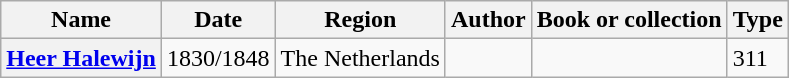<table class="wikitable sortable">
<tr>
<th scope="col">Name</th>
<th scope="col">Date</th>
<th scope="col">Region</th>
<th scope="col">Author</th>
<th scope="col">Book or collection</th>
<th scope="col">Type</th>
</tr>
<tr>
<th><a href='#'>Heer Halewijn</a></th>
<td>1830/1848</td>
<td>The Netherlands</td>
<td></td>
<td></td>
<td>311</td>
</tr>
</table>
